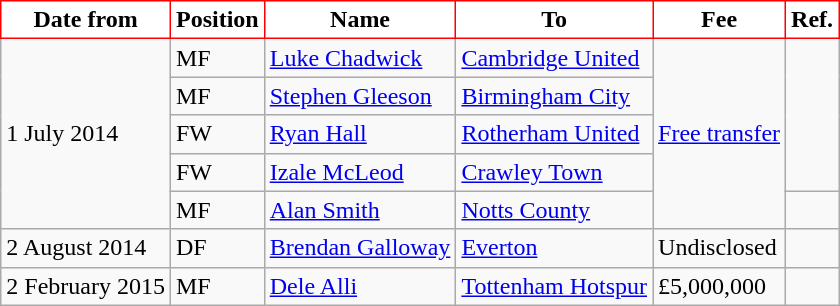<table class="wikitable">
<tr>
<th style="background:#FFFFFF; color:black; border:1px solid red;">Date from</th>
<th style="background:#FFFFFF; color:black; border:1px solid red;">Position</th>
<th style="background:#FFFFFF; color:black; border:1px solid red;">Name</th>
<th style="background:#FFFFFF; color:black; border:1px solid red;">To</th>
<th style="background:#FFFFFF; color:black; border:1px solid red;">Fee</th>
<th style="background:#FFFFFF; color:black; border:1px solid red;">Ref.</th>
</tr>
<tr>
<td rowspan="5">1 July 2014</td>
<td>MF</td>
<td> <a href='#'>Luke Chadwick</a></td>
<td><a href='#'>Cambridge United</a></td>
<td rowspan="5"><a href='#'>Free transfer</a></td>
<td rowspan="4"></td>
</tr>
<tr>
<td>MF</td>
<td> <a href='#'>Stephen Gleeson</a></td>
<td><a href='#'>Birmingham City</a></td>
</tr>
<tr>
<td>FW</td>
<td> <a href='#'>Ryan Hall</a></td>
<td><a href='#'>Rotherham United</a></td>
</tr>
<tr>
<td>FW</td>
<td> <a href='#'>Izale McLeod</a></td>
<td><a href='#'>Crawley Town</a></td>
</tr>
<tr>
<td>MF</td>
<td> <a href='#'>Alan Smith</a></td>
<td><a href='#'>Notts County</a></td>
<td></td>
</tr>
<tr>
<td>2 August 2014</td>
<td>DF</td>
<td> <a href='#'>Brendan Galloway</a></td>
<td><a href='#'>Everton</a></td>
<td>Undisclosed</td>
<td></td>
</tr>
<tr>
<td>2 February 2015</td>
<td>MF</td>
<td> <a href='#'>Dele Alli</a></td>
<td><a href='#'>Tottenham Hotspur</a></td>
<td>£5,000,000</td>
<td></td>
</tr>
</table>
